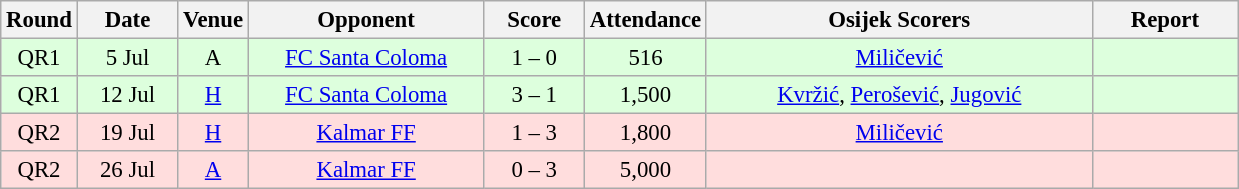<table class="wikitable sortable" style="text-align: center; font-size:95%;">
<tr>
<th width="30">Round</th>
<th width="60">Date</th>
<th width="20">Venue</th>
<th width="150">Opponent</th>
<th width="60">Score</th>
<th width="40">Attendance</th>
<th width="250">Osijek Scorers</th>
<th width="90" class="unsortable">Report</th>
</tr>
<tr bgcolor="#ddffdd">
<td>QR1</td>
<td>5 Jul</td>
<td>A </td>
<td><a href='#'>FC Santa Coloma</a> </td>
<td>1 – 0</td>
<td>516</td>
<td><a href='#'>Miličević</a></td>
<td></td>
</tr>
<tr bgcolor="#ddffdd">
<td>QR1</td>
<td>12 Jul</td>
<td><a href='#'>H</a></td>
<td><a href='#'>FC Santa Coloma</a> </td>
<td>3 – 1</td>
<td>1,500</td>
<td><a href='#'>Kvržić</a>, <a href='#'>Perošević</a>, <a href='#'>Jugović</a></td>
<td></td>
</tr>
<tr bgcolor="#ffdddd">
<td>QR2</td>
<td>19 Jul</td>
<td><a href='#'>H</a></td>
<td><a href='#'>Kalmar FF</a> </td>
<td>1 – 3</td>
<td>1,800</td>
<td><a href='#'>Miličević</a></td>
<td></td>
</tr>
<tr bgcolor="#ffdddd">
<td>QR2</td>
<td>26 Jul</td>
<td><a href='#'>A</a> </td>
<td><a href='#'>Kalmar FF</a> </td>
<td>0 – 3</td>
<td>5,000</td>
<td></td>
<td></td>
</tr>
</table>
